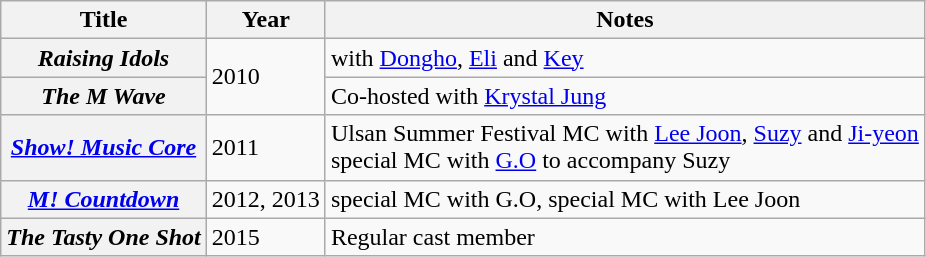<table class="wikitable plainrowheaders">
<tr>
<th>Title</th>
<th>Year</th>
<th>Notes</th>
</tr>
<tr>
<th scope="row"><em>Raising Idols</em></th>
<td rowspan=2>2010</td>
<td>with <a href='#'>Dongho</a>, <a href='#'>Eli</a> and <a href='#'>Key</a></td>
</tr>
<tr>
<th scope="row"><em>The M Wave</em></th>
<td>Co-hosted with <a href='#'>Krystal Jung</a></td>
</tr>
<tr>
<th scope="row"><em><a href='#'>Show! Music Core</a></em></th>
<td>2011</td>
<td>Ulsan Summer Festival MC with <a href='#'>Lee Joon</a>, <a href='#'>Suzy</a> and <a href='#'>Ji-yeon</a><br>special MC with <a href='#'>G.O</a> to accompany Suzy</td>
</tr>
<tr>
<th scope="row"><em><a href='#'>M! Countdown</a></em></th>
<td>2012, 2013</td>
<td>special MC with G.O, special MC with Lee Joon</td>
</tr>
<tr>
<th scope="row"><em>The Tasty One Shot</em></th>
<td>2015</td>
<td>Regular cast member</td>
</tr>
</table>
